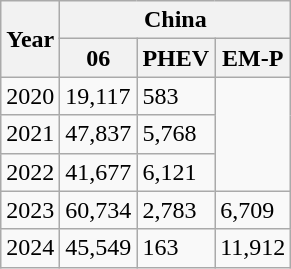<table class="wikitable">
<tr>
<th rowspan="2">Year</th>
<th colspan="3">China</th>
</tr>
<tr>
<th>06</th>
<th>PHEV</th>
<th>EM-P</th>
</tr>
<tr>
<td>2020</td>
<td>19,117</td>
<td>583</td>
<td rowspan="3"></td>
</tr>
<tr>
<td>2021</td>
<td>47,837</td>
<td>5,768</td>
</tr>
<tr>
<td>2022</td>
<td>41,677</td>
<td>6,121</td>
</tr>
<tr>
<td>2023</td>
<td>60,734</td>
<td>2,783</td>
<td>6,709</td>
</tr>
<tr>
<td>2024</td>
<td>45,549</td>
<td>163</td>
<td>11,912</td>
</tr>
</table>
